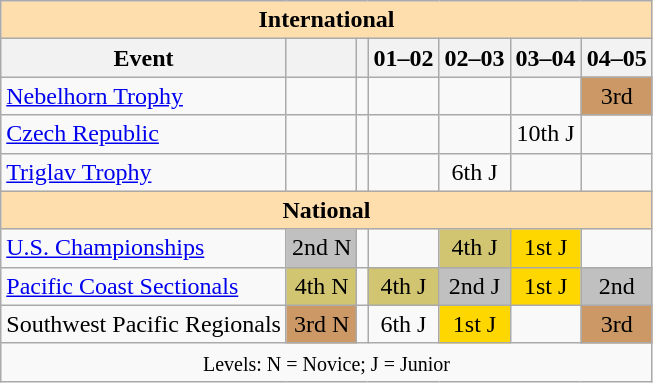<table class="wikitable" style="text-align:center">
<tr>
<th style="background-color: #ffdead; " colspan=7 align=center>International</th>
</tr>
<tr>
<th>Event</th>
<th></th>
<th></th>
<th>01–02</th>
<th>02–03</th>
<th>03–04</th>
<th>04–05</th>
</tr>
<tr>
<td align=left><a href='#'>Nebelhorn Trophy</a></td>
<td></td>
<td></td>
<td></td>
<td></td>
<td></td>
<td bgcolor=cc9966>3rd</td>
</tr>
<tr>
<td align=left> <a href='#'>Czech Republic</a></td>
<td></td>
<td></td>
<td></td>
<td></td>
<td>10th J</td>
<td></td>
</tr>
<tr>
<td align=left><a href='#'>Triglav Trophy</a></td>
<td></td>
<td></td>
<td></td>
<td>6th J</td>
<td></td>
<td></td>
</tr>
<tr>
<th style="background-color: #ffdead; " colspan=7 align=center>National</th>
</tr>
<tr>
<td align=left><a href='#'>U.S. Championships</a></td>
<td bgcolor=silver>2nd N</td>
<td></td>
<td></td>
<td bgcolor=d1c571>4th J</td>
<td bgcolor=gold>1st J</td>
<td></td>
</tr>
<tr>
<td align=left><a href='#'>Pacific Coast Sectionals</a></td>
<td bgcolor=d1c571>4th N</td>
<td></td>
<td bgcolor=d1c571>4th J</td>
<td bgcolor=silver>2nd J</td>
<td bgcolor=gold>1st J</td>
<td bgcolor=silver>2nd</td>
</tr>
<tr>
<td align=left>Southwest Pacific Regionals</td>
<td bgcolor=cc9966>3rd N</td>
<td></td>
<td>6th J</td>
<td bgcolor=gold>1st J</td>
<td></td>
<td bgcolor=cc9966>3rd</td>
</tr>
<tr>
<td colspan=7 align=center><small> Levels: N = Novice; J = Junior </small></td>
</tr>
</table>
